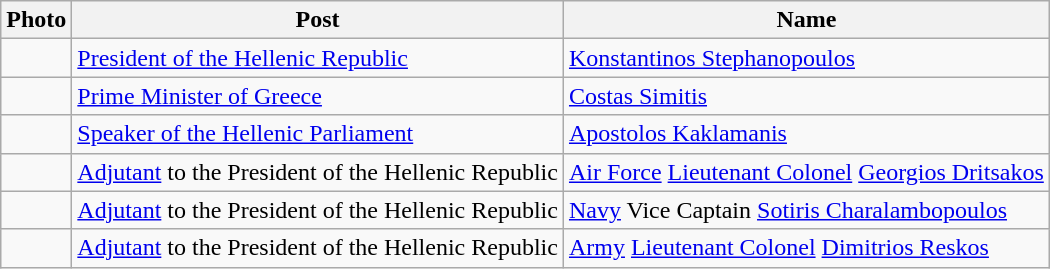<table class=wikitable>
<tr>
<th>Photo</th>
<th>Post</th>
<th>Name</th>
</tr>
<tr>
<td></td>
<td><a href='#'>President of the Hellenic Republic</a></td>
<td><a href='#'>Konstantinos Stephanopoulos</a></td>
</tr>
<tr>
<td></td>
<td><a href='#'>Prime Minister of Greece</a></td>
<td><a href='#'>Costas Simitis</a></td>
</tr>
<tr>
<td></td>
<td><a href='#'>Speaker of the Hellenic Parliament</a></td>
<td><a href='#'>Apostolos Kaklamanis</a></td>
</tr>
<tr>
<td></td>
<td><a href='#'>Adjutant</a> to the President of the Hellenic Republic</td>
<td><a href='#'>Air Force</a> <a href='#'>Lieutenant Colonel</a> <a href='#'>Georgios Dritsakos</a></td>
</tr>
<tr>
<td></td>
<td><a href='#'>Adjutant</a> to the President of the Hellenic Republic</td>
<td><a href='#'>Navy</a> Vice Captain <a href='#'>Sotiris Charalambopoulos</a></td>
</tr>
<tr>
<td></td>
<td><a href='#'>Adjutant</a> to the President of the Hellenic Republic</td>
<td><a href='#'>Army</a> <a href='#'>Lieutenant Colonel</a> <a href='#'>Dimitrios Reskos</a></td>
</tr>
</table>
